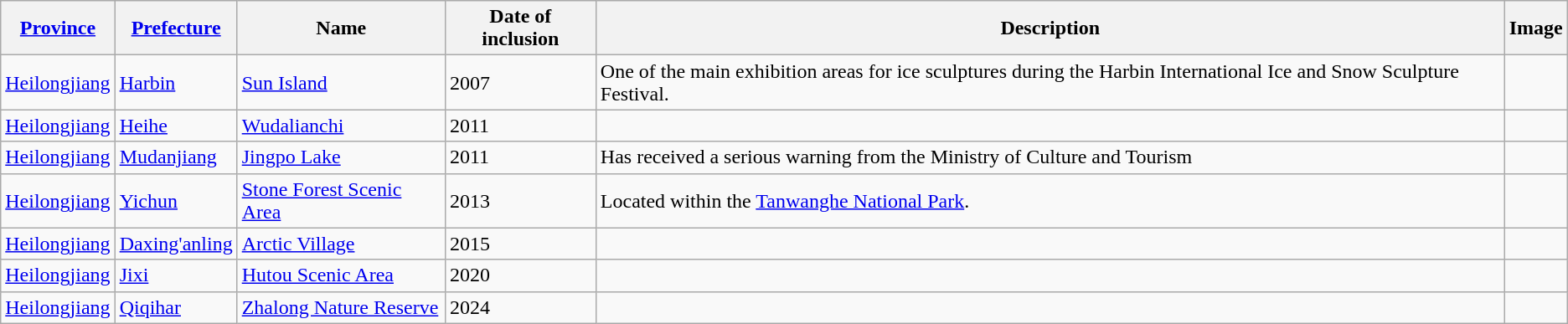<table class="wikitable sortable" style="text-align:left;">
<tr>
<th scope="col"><a href='#'>Province</a></th>
<th scope="col"><a href='#'>Prefecture</a></th>
<th scope="col">Name</th>
<th scope="col">Date of inclusion</th>
<th scope="col">Description</th>
<th scope="col">Image</th>
</tr>
<tr>
<td><a href='#'>Heilongjiang</a></td>
<td><a href='#'>Harbin</a></td>
<td><a href='#'>Sun Island</a></td>
<td>2007</td>
<td>One of the main exhibition areas for ice sculptures during the Harbin International Ice and Snow Sculpture Festival.</td>
<td></td>
</tr>
<tr>
<td><a href='#'>Heilongjiang</a></td>
<td><a href='#'>Heihe</a></td>
<td><a href='#'>Wudalianchi</a></td>
<td>2011</td>
<td></td>
<td></td>
</tr>
<tr>
<td><a href='#'>Heilongjiang</a></td>
<td><a href='#'>Mudanjiang</a></td>
<td><a href='#'>Jingpo Lake</a></td>
<td>2011</td>
<td>Has received a serious warning from the Ministry of Culture and Tourism</td>
<td></td>
</tr>
<tr>
<td><a href='#'>Heilongjiang</a></td>
<td><a href='#'>Yichun</a></td>
<td><a href='#'>Stone Forest Scenic Area</a></td>
<td>2013</td>
<td>Located within the <a href='#'>Tanwanghe National Park</a>.</td>
<td></td>
</tr>
<tr>
<td><a href='#'>Heilongjiang</a></td>
<td><a href='#'>Daxing'anling</a></td>
<td><a href='#'>Arctic Village</a></td>
<td>2015</td>
<td></td>
<td></td>
</tr>
<tr>
<td><a href='#'>Heilongjiang</a></td>
<td><a href='#'>Jixi</a></td>
<td><a href='#'>Hutou Scenic Area</a></td>
<td>2020</td>
<td></td>
<td></td>
</tr>
<tr>
<td><a href='#'>Heilongjiang</a></td>
<td><a href='#'>Qiqihar</a></td>
<td><a href='#'>Zhalong Nature Reserve</a></td>
<td>2024</td>
<td></td>
<td></td>
</tr>
</table>
